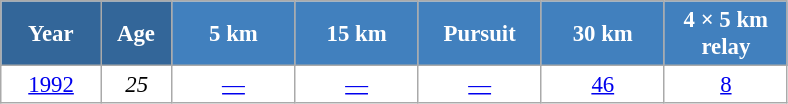<table class="wikitable" style="font-size:95%; text-align:center; border:grey solid 1px; border-collapse:collapse; background:#ffffff;">
<tr>
<th style="background-color:#369; color:white; width:60px;"> Year </th>
<th style="background-color:#369; color:white; width:40px;"> Age </th>
<th style="background-color:#4180be; color:white; width:75px;"> 5 km </th>
<th style="background-color:#4180be; color:white; width:75px;"> 15 km </th>
<th style="background-color:#4180be; color:white; width:75px;"> Pursuit </th>
<th style="background-color:#4180be; color:white; width:75px;"> 30 km </th>
<th style="background-color:#4180be; color:white; width:75px;"> 4 × 5 km <br> relay </th>
</tr>
<tr>
<td><a href='#'>1992</a></td>
<td><em>25</em></td>
<td><a href='#'>—</a></td>
<td><a href='#'>—</a></td>
<td><a href='#'>—</a></td>
<td><a href='#'>46</a></td>
<td><a href='#'>8</a></td>
</tr>
</table>
